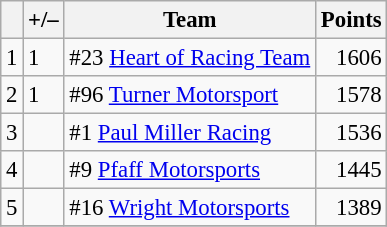<table class="wikitable" style="font-size: 95%;">
<tr>
<th scope="col"></th>
<th scope="col">+/–</th>
<th scope="col">Team</th>
<th scope="col">Points</th>
</tr>
<tr>
<td align=center>1</td>
<td align="left"> 1</td>
<td> #23 <a href='#'>Heart of Racing Team</a></td>
<td align=right>1606</td>
</tr>
<tr>
<td align=center>2</td>
<td align="left"> 1</td>
<td> #96 <a href='#'>Turner Motorsport</a></td>
<td align=right>1578</td>
</tr>
<tr>
<td align=center>3</td>
<td align="left"></td>
<td> #1 <a href='#'>Paul Miller Racing</a></td>
<td align=right>1536</td>
</tr>
<tr>
<td align=center>4</td>
<td align="left"></td>
<td> #9 <a href='#'>Pfaff Motorsports</a></td>
<td align=right>1445</td>
</tr>
<tr>
<td align=center>5</td>
<td align="left"></td>
<td> #16 <a href='#'>Wright Motorsports</a></td>
<td align=right>1389</td>
</tr>
<tr>
</tr>
</table>
